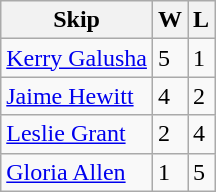<table class="wikitable">
<tr>
<th bgcolor="#efefef">Skip</th>
<th bgcolor="#efefef">W</th>
<th bgcolor="#efefef">L</th>
</tr>
<tr>
<td><a href='#'>Kerry Galusha</a></td>
<td>5</td>
<td>1</td>
</tr>
<tr>
<td><a href='#'>Jaime Hewitt</a></td>
<td>4</td>
<td>2</td>
</tr>
<tr>
<td><a href='#'>Leslie Grant</a></td>
<td>2</td>
<td>4</td>
</tr>
<tr>
<td><a href='#'>Gloria Allen</a></td>
<td>1</td>
<td>5</td>
</tr>
</table>
